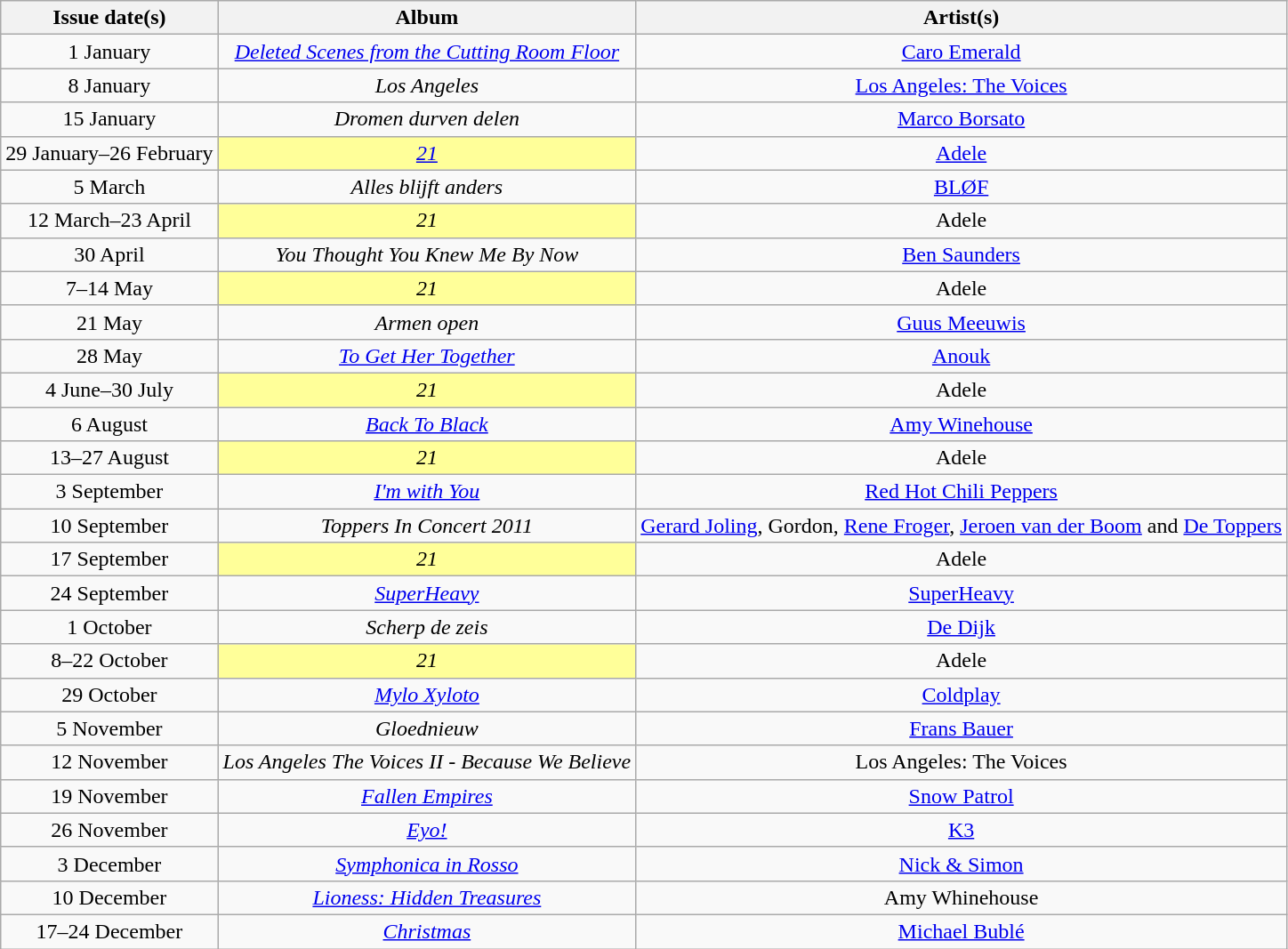<table class="wikitable">
<tr>
<th>Issue date(s)</th>
<th>Album</th>
<th>Artist(s)</th>
</tr>
<tr>
<td style="text-align: center;">1 January</td>
<td style="text-align: center;"><em><a href='#'>Deleted Scenes from the Cutting Room Floor</a></em></td>
<td style="text-align: center;"><a href='#'>Caro Emerald</a></td>
</tr>
<tr>
<td style="text-align: center;">8 January</td>
<td style="text-align: center;"><em>Los Angeles</em></td>
<td style="text-align: center;"><a href='#'>Los Angeles: The Voices</a></td>
</tr>
<tr>
<td style="text-align: center;">15 January</td>
<td style="text-align: center;"><em>Dromen durven delen</em></td>
<td style="text-align: center;"><a href='#'>Marco Borsato</a></td>
</tr>
<tr>
<td style="text-align: center;">29 January–26 February</td>
<td style="text-align: center; background-color:#FFFF99"><em><a href='#'>21</a></em> </td>
<td style="text-align: center;"><a href='#'>Adele</a></td>
</tr>
<tr>
<td style="text-align: center;">5 March</td>
<td style="text-align: center;"><em>Alles blijft anders</em></td>
<td style="text-align: center;"><a href='#'>BLØF</a></td>
</tr>
<tr>
<td style="text-align: center;">12 March–23 April</td>
<td style="text-align: center; background-color:#FFFF99"><em>21</em> </td>
<td style="text-align: center;">Adele</td>
</tr>
<tr>
<td style="text-align: center;">30 April</td>
<td style="text-align: center;"><em>You Thought You Knew Me By Now</em></td>
<td style="text-align: center;"><a href='#'>Ben Saunders</a></td>
</tr>
<tr>
<td style="text-align: center;">7–14 May</td>
<td style="text-align: center; background-color:#FFFF99"><em>21</em> </td>
<td style="text-align: center;">Adele</td>
</tr>
<tr>
<td style="text-align: center;">21 May</td>
<td style="text-align: center;"><em>Armen open</em></td>
<td style="text-align: center;"><a href='#'>Guus Meeuwis</a></td>
</tr>
<tr>
<td style="text-align: center;">28 May</td>
<td style="text-align: center;"><em><a href='#'>To Get Her Together</a></em></td>
<td style="text-align: center;"><a href='#'>Anouk</a></td>
</tr>
<tr>
<td style="text-align: center;">4 June–30 July</td>
<td style="text-align: center; background-color:#FFFF99"><em>21</em> </td>
<td style="text-align: center;">Adele</td>
</tr>
<tr>
<td style="text-align: center;">6 August</td>
<td style="text-align: center;"><em><a href='#'>Back To Black</a></em></td>
<td style="text-align: center;"><a href='#'>Amy Winehouse</a></td>
</tr>
<tr>
<td style="text-align: center;">13–27 August</td>
<td style="text-align: center; background-color:#FFFF99"><em>21</em> </td>
<td style="text-align: center;">Adele</td>
</tr>
<tr>
<td style="text-align: center;">3 September</td>
<td style="text-align: center;"><em><a href='#'>I'm with You</a></em></td>
<td style="text-align: center;"><a href='#'>Red Hot Chili Peppers</a></td>
</tr>
<tr>
<td style="text-align: center;">10 September</td>
<td style="text-align: center;"><em>Toppers In Concert 2011</em></td>
<td style="text-align: center;"><a href='#'>Gerard Joling</a>, Gordon, <a href='#'>Rene Froger</a>, <a href='#'>Jeroen van der Boom</a> and <a href='#'>De Toppers</a></td>
</tr>
<tr>
<td style="text-align: center;">17 September</td>
<td style="text-align: center; background-color:#FFFF99"><em>21</em> </td>
<td style="text-align: center;">Adele</td>
</tr>
<tr>
<td style="text-align: center;">24 September</td>
<td style="text-align: center;"><em><a href='#'>SuperHeavy</a></em></td>
<td style="text-align: center;"><a href='#'>SuperHeavy</a></td>
</tr>
<tr>
<td style="text-align: center;">1 October</td>
<td style="text-align: center;"><em>Scherp de zeis</em></td>
<td style="text-align: center;"><a href='#'>De Dijk</a></td>
</tr>
<tr>
<td style="text-align: center;">8–22 October</td>
<td style="text-align: center; background-color:#FFFF99"><em>21</em> </td>
<td style="text-align: center;">Adele</td>
</tr>
<tr>
<td style="text-align: center;">29 October</td>
<td style="text-align: center;"><em><a href='#'>Mylo Xyloto</a></em></td>
<td style="text-align: center;"><a href='#'>Coldplay</a></td>
</tr>
<tr>
<td style="text-align: center;">5 November</td>
<td style="text-align: center;"><em>Gloednieuw</em></td>
<td style="text-align: center;"><a href='#'>Frans Bauer</a></td>
</tr>
<tr>
<td style="text-align: center;">12 November</td>
<td style="text-align: center;"><em>Los Angeles The Voices II - Because We Believe</em></td>
<td style="text-align: center;">Los Angeles: The Voices</td>
</tr>
<tr>
<td style="text-align: center;">19 November</td>
<td style="text-align: center;"><em><a href='#'>Fallen Empires</a></em></td>
<td style="text-align: center;"><a href='#'>Snow Patrol</a></td>
</tr>
<tr>
<td style="text-align: center;">26 November</td>
<td style="text-align: center;"><em><a href='#'>Eyo!</a></em></td>
<td style="text-align: center;"><a href='#'>K3</a></td>
</tr>
<tr>
<td style="text-align: center;">3 December</td>
<td style="text-align: center;"><em><a href='#'>Symphonica in Rosso</a></em></td>
<td style="text-align: center;"><a href='#'>Nick & Simon</a></td>
</tr>
<tr>
<td style="text-align: center;">10 December</td>
<td style="text-align: center;"><em><a href='#'>Lioness: Hidden Treasures</a></em></td>
<td style="text-align: center;">Amy Whinehouse</td>
</tr>
<tr>
<td style="text-align: center;">17–24 December</td>
<td style="text-align: center;"><em><a href='#'>Christmas</a></em></td>
<td style="text-align: center;"><a href='#'>Michael Bublé</a></td>
</tr>
</table>
